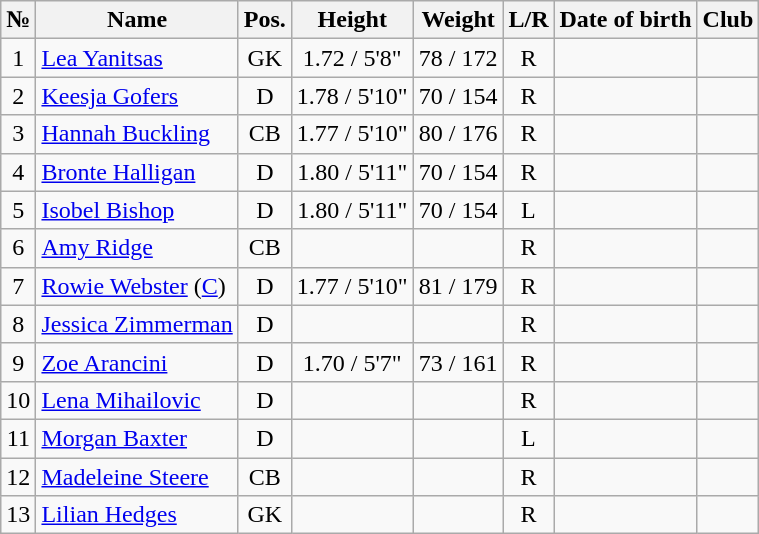<table class="wikitable sortable" style="text-align:center">
<tr>
<th>№</th>
<th>Name</th>
<th>Pos.</th>
<th>Height</th>
<th>Weight</th>
<th>L/R</th>
<th>Date of birth</th>
<th>Club</th>
</tr>
<tr>
<td style="text-align:center;">1</td>
<td style="text-align:left;"><a href='#'>Lea Yanitsas</a></td>
<td style="text-align:center;">GK</td>
<td>1.72 / 5'8"</td>
<td>78 / 172</td>
<td>R</td>
<td style="text-align:left;"></td>
<td></td>
</tr>
<tr>
<td style="text-align:center;">2</td>
<td style="text-align:left;"><a href='#'>Keesja Gofers</a></td>
<td style="text-align:center;">D</td>
<td>1.78 / 5'10"</td>
<td>70 / 154</td>
<td>R</td>
<td style="text-align:left;"></td>
<td></td>
</tr>
<tr>
<td style="text-align:center;">3</td>
<td style="text-align:left;"><a href='#'>Hannah Buckling</a></td>
<td style="text-align:center;">CB</td>
<td>1.77 / 5'10"</td>
<td>80 / 176</td>
<td>R</td>
<td style="text-align:left;"></td>
<td></td>
</tr>
<tr>
<td style="text-align:center;">4</td>
<td style="text-align:left;"><a href='#'>Bronte Halligan</a></td>
<td style="text-align:center;">D</td>
<td>1.80 / 5'11"</td>
<td>70 / 154</td>
<td>R</td>
<td style="text-align:left;"></td>
<td></td>
</tr>
<tr>
<td style="text-align:center;">5</td>
<td style="text-align:left;"><a href='#'>Isobel Bishop</a></td>
<td style="text-align:center;">D</td>
<td>1.80 / 5'11"</td>
<td>70 / 154</td>
<td>L</td>
<td style="text-align:left;"></td>
<td></td>
</tr>
<tr>
<td style="text-align:center;">6</td>
<td style="text-align:left;"><a href='#'>Amy Ridge</a></td>
<td style="text-align:center;">CB</td>
<td></td>
<td></td>
<td>R</td>
<td style="text-align:left;"></td>
<td></td>
</tr>
<tr>
<td style="text-align:center;">7</td>
<td style="text-align:left;"><a href='#'>Rowie Webster</a> (<a href='#'>C</a>)</td>
<td style="text-align:center;">D</td>
<td>1.77 / 5'10"</td>
<td>81 / 179</td>
<td>R</td>
<td style="text-align:left;"></td>
<td></td>
</tr>
<tr>
<td style="text-align:center;">8</td>
<td style="text-align:left;"><a href='#'>Jessica Zimmerman</a></td>
<td style="text-align:center;">D</td>
<td></td>
<td></td>
<td>R</td>
<td style="text-align:left;"></td>
<td></td>
</tr>
<tr>
<td style="text-align:center;">9</td>
<td style="text-align:left;"><a href='#'>Zoe Arancini</a></td>
<td style="text-align:center;">D</td>
<td>1.70 / 5'7"</td>
<td>73 / 161</td>
<td>R</td>
<td style="text-align:left;"></td>
<td></td>
</tr>
<tr>
<td style="text-align:center;">10</td>
<td style="text-align:left;"><a href='#'>Lena Mihailovic</a></td>
<td style="text-align:center;">D</td>
<td></td>
<td></td>
<td>R</td>
<td style="text-align:left;"></td>
<td></td>
</tr>
<tr>
<td style="text-align:center;">11</td>
<td style="text-align:left;"><a href='#'>Morgan Baxter</a></td>
<td style="text-align:center;">D</td>
<td></td>
<td></td>
<td>L</td>
<td style="text-align:left;"></td>
<td></td>
</tr>
<tr>
<td style="text-align:center;">12</td>
<td style="text-align:left;"><a href='#'>Madeleine Steere</a></td>
<td style="text-align:center;">CB</td>
<td></td>
<td></td>
<td>R</td>
<td style="text-align:left;"></td>
<td></td>
</tr>
<tr>
<td style="text-align:center;">13</td>
<td style="text-align:left;"><a href='#'>Lilian Hedges</a></td>
<td style="text-align:center;">GK</td>
<td></td>
<td></td>
<td>R</td>
<td style="text-align:left;"></td>
<td></td>
</tr>
</table>
